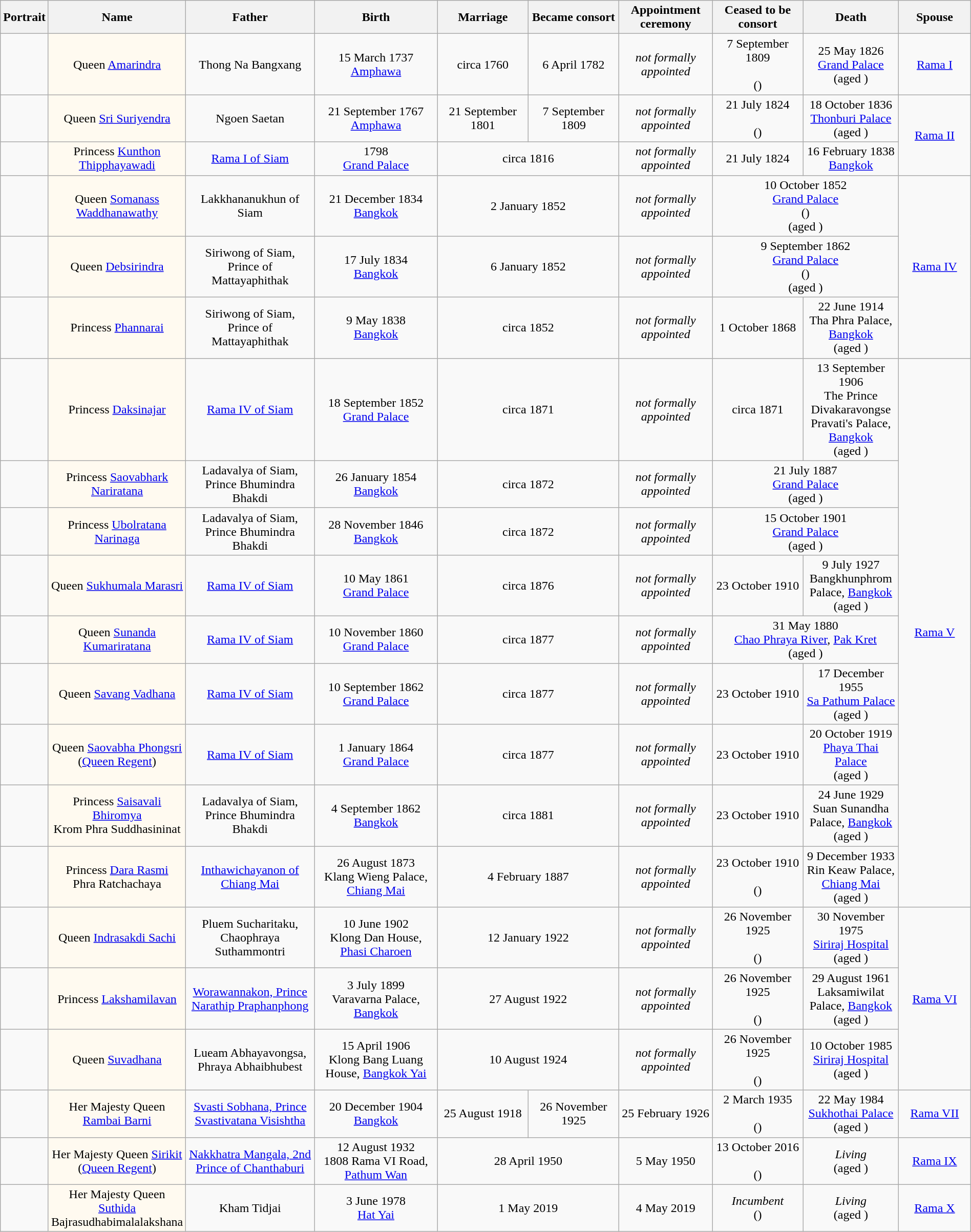<table style="text-align:center; width:100%" class="wikitable">
<tr>
<th width="80">Portrait</th>
<th width=14%>Name</th>
<th width=14%>Father</th>
<th width=14%>Birth</th>
<th width=10%>Marriage</th>
<th width=10%>Became consort</th>
<th width=10%>Appointment ceremony</th>
<th width=10%>Ceased to be consort</th>
<th width=10%>Death</th>
<th width=14%>Spouse</th>
</tr>
<tr>
<td></td>
<td style="background:#fffaf0;">Queen <a href='#'>Amarindra</a></td>
<td>Thong Na Bangxang<br></td>
<td>15 March 1737<br><a href='#'>Amphawa</a></td>
<td>circa 1760</td>
<td>6 April 1782<br></td>
<td><em>not formally appointed</em></td>
<td>7 September 1809<br><br>()</td>
<td>25 May 1826<br><a href='#'>Grand Palace</a><br>(aged )</td>
<td><a href='#'>Rama I</a></td>
</tr>
<tr>
<td></td>
<td style="background:#fffaf0;">Queen <a href='#'>Sri Suriyendra</a></td>
<td>Ngoen Saetan<br></td>
<td>21 September 1767<br><a href='#'>Amphawa</a></td>
<td>21 September 1801</td>
<td>7 September 1809<br></td>
<td><em>not formally appointed</em></td>
<td>21 July 1824<br><br>()</td>
<td>18 October 1836<br><a href='#'>Thonburi Palace</a><br>(aged )</td>
<td rowspan=2><a href='#'>Rama II</a></td>
</tr>
<tr>
<td></td>
<td style="background:#fffaf0;">Princess <a href='#'>Kunthon Thipphayawadi</a></td>
<td><a href='#'>Rama I of Siam</a><br></td>
<td>1798<br><a href='#'>Grand Palace</a></td>
<td colspan="2">circa 1816</td>
<td><em>not formally appointed</em></td>
<td>21 July 1824<br></td>
<td>16 February 1838<br><a href='#'>Bangkok</a></td>
</tr>
<tr>
<td></td>
<td style="background:#fffaf0;">Queen <a href='#'>Somanass Waddhanawathy</a></td>
<td>Lakkhananukhun of Siam<br></td>
<td>21 December 1834<br><a href='#'>Bangkok</a></td>
<td colspan="2">2 January 1852</td>
<td><em>not formally appointed</em></td>
<td colspan="2">10 October 1852<br><a href='#'>Grand Palace</a><br>()<br>(aged )</td>
<td rowspan=3><a href='#'>Rama IV</a></td>
</tr>
<tr>
<td></td>
<td style="background:#fffaf0;">Queen <a href='#'>Debsirindra</a></td>
<td>Siriwong of Siam, Prince of Mattayaphithak<br></td>
<td>17 July 1834<br><a href='#'>Bangkok</a></td>
<td " colspan="2">6 January 1852</td>
<td><em>not formally appointed</em></td>
<td " colspan="2">9 September 1862<br><a href='#'>Grand Palace</a><br>()<br>(aged )</td>
</tr>
<tr>
<td></td>
<td style="background:#fffaf0;">Princess <a href='#'>Phannarai</a></td>
<td>Siriwong of Siam, Prince of Mattayaphithak<br></td>
<td>9 May 1838<br><a href='#'>Bangkok</a></td>
<td " colspan="2">circa 1852</td>
<td><em>not formally appointed</em></td>
<td>1 October 1868<br></td>
<td>22 June 1914<br>Tha Phra Palace, <a href='#'>Bangkok</a><br>(aged )</td>
</tr>
<tr>
<td></td>
<td style="background:#fffaf0;">Princess <a href='#'>Daksinajar</a></td>
<td><a href='#'>Rama IV of Siam</a><br></td>
<td>18 September 1852<br><a href='#'>Grand Palace</a></td>
<td " colspan="2">circa 1871</td>
<td><em>not formally appointed</em></td>
<td>circa 1871<br></td>
<td>13 September 1906<br>The Prince Divakaravongse Pravati's Palace, <a href='#'>Bangkok</a><br>(aged )</td>
<td rowspan=9><a href='#'>Rama V</a></td>
</tr>
<tr>
<td></td>
<td style="background:#fffaf0;">Princess <a href='#'>Saovabhark Nariratana</a></td>
<td>Ladavalya of Siam, Prince Bhumindra Bhakdi<br></td>
<td>26 January 1854<br><a href='#'>Bangkok</a></td>
<td " colspan="2">circa 1872</td>
<td><em>not formally appointed</em></td>
<td " colspan="2">21 July 1887<br><a href='#'>Grand Palace</a><br>(aged )</td>
</tr>
<tr>
<td></td>
<td style="background:#fffaf0;">Princess <a href='#'>Ubolratana Narinaga</a></td>
<td>Ladavalya of Siam, Prince Bhumindra Bhakdi<br></td>
<td>28 November 1846<br><a href='#'>Bangkok</a></td>
<td " colspan="2">circa 1872</td>
<td><em>not formally appointed</em></td>
<td " colspan="2">15 October 1901<br><a href='#'>Grand Palace</a><br>(aged )</td>
</tr>
<tr>
<td></td>
<td style="background:#fffaf0;">Queen <a href='#'>Sukhumala Marasri</a></td>
<td><a href='#'>Rama IV of Siam</a><br></td>
<td>10 May 1861<br><a href='#'>Grand Palace</a></td>
<td " colspan="2">circa 1876</td>
<td><em>not formally appointed</em></td>
<td>23 October 1910<br></td>
<td>9 July 1927<br>Bangkhunphrom Palace, <a href='#'>Bangkok</a><br>(aged )</td>
</tr>
<tr>
<td></td>
<td style="background:#fffaf0;">Queen <a href='#'>Sunanda Kumariratana</a></td>
<td><a href='#'>Rama IV of Siam</a><br></td>
<td>10 November 1860<br><a href='#'>Grand Palace</a></td>
<td " colspan="2">circa 1877</td>
<td><em>not formally appointed</em></td>
<td " colspan="2">31 May 1880<br><a href='#'>Chao Phraya River</a>, <a href='#'>Pak Kret</a><br>(aged )</td>
</tr>
<tr>
<td></td>
<td style="background:#fffaf0;">Queen <a href='#'>Savang Vadhana</a></td>
<td><a href='#'>Rama IV of Siam</a><br></td>
<td>10 September 1862<br><a href='#'>Grand Palace</a></td>
<td " colspan="2">circa 1877</td>
<td><em>not formally appointed</em></td>
<td>23 October 1910<br></td>
<td>17 December 1955<br><a href='#'>Sa Pathum Palace</a><br>(aged )</td>
</tr>
<tr>
<td></td>
<td style="background:#fffaf0;">Queen <a href='#'>Saovabha Phongsri</a><br>(<a href='#'>Queen Regent</a>)</td>
<td><a href='#'>Rama IV of Siam</a><br></td>
<td>1 January 1864<br><a href='#'>Grand Palace</a></td>
<td " colspan="2">circa 1877</td>
<td><em>not formally appointed</em></td>
<td>23 October 1910<br></td>
<td>20 October 1919<br><a href='#'>Phaya Thai Palace</a><br>(aged )</td>
</tr>
<tr>
<td></td>
<td style="background:#fffaf0;">Princess <a href='#'>Saisavali Bhiromya</a><br>Krom Phra Suddhasininat</td>
<td>Ladavalya of Siam, Prince Bhumindra Bhakdi<br></td>
<td>4 September 1862<br><a href='#'>Bangkok</a></td>
<td " colspan="2">circa 1881</td>
<td><em>not formally appointed</em></td>
<td>23 October 1910<br></td>
<td>24 June 1929<br>Suan Sunandha Palace, <a href='#'>Bangkok</a><br>(aged )</td>
</tr>
<tr>
<td></td>
<td style="background:#fffaf0;">Princess <a href='#'>Dara Rasmi</a><br>Phra Ratchachaya</td>
<td><a href='#'>Inthawichayanon of Chiang Mai</a><br></td>
<td>26 August 1873<br>Klang Wieng Palace, <a href='#'>Chiang Mai</a></td>
<td " colspan="2">4 February 1887</td>
<td><em>not formally appointed</em></td>
<td>23 October 1910<br><br>()</td>
<td>9 December 1933<br>Rin Keaw Palace, <a href='#'>Chiang Mai</a><br>(aged )</td>
</tr>
<tr>
<td></td>
<td style="background:#fffaf0;">Queen <a href='#'>Indrasakdi Sachi</a></td>
<td>Pluem Sucharitaku, Chaophraya Suthammontri<br></td>
<td>10 June 1902<br>Klong Dan House, <a href='#'>Phasi Charoen</a></td>
<td " colspan="2">12 January 1922</td>
<td><em>not formally appointed</em></td>
<td>26 November 1925<br><br>()</td>
<td>30 November 1975<br><a href='#'>Siriraj Hospital</a><br>(aged )</td>
<td rowspan=3><a href='#'>Rama VI</a></td>
</tr>
<tr>
<td></td>
<td style="background:#fffaf0;">Princess <a href='#'>Lakshamilavan</a></td>
<td><a href='#'>Worawannakon, Prince Narathip Praphanphong</a><br></td>
<td>3 July 1899<br>Varavarna Palace, <a href='#'>Bangkok</a></td>
<td " colspan="2">27 August 1922</td>
<td><em>not formally appointed</em></td>
<td>26 November 1925<br><br>()</td>
<td>29 August 1961<br>Laksamiwilat Palace, <a href='#'>Bangkok</a><br>(aged )</td>
</tr>
<tr>
<td></td>
<td style="background:#fffaf0;">Queen <a href='#'>Suvadhana</a></td>
<td>Lueam Abhayavongsa, Phraya Abhaibhubest<br></td>
<td>15 April 1906<br>Klong Bang Luang House, <a href='#'>Bangkok Yai</a></td>
<td " colspan="2">10 August 1924</td>
<td><em>not formally appointed</em></td>
<td>26 November 1925<br><br>()</td>
<td>10 October 1985<br><a href='#'>Siriraj Hospital</a><br>(aged )</td>
</tr>
<tr>
<td></td>
<td style="background:#fffaf0;">Her Majesty Queen <a href='#'>Rambai Barni</a></td>
<td><a href='#'>Svasti Sobhana, Prince Svastivatana Visishtha</a><br></td>
<td>20 December 1904<br><a href='#'>Bangkok</a></td>
<td>25 August 1918</td>
<td>26 November 1925<br></td>
<td>25 February 1926</td>
<td>2 March 1935<br><br>()</td>
<td>22 May 1984<br><a href='#'>Sukhothai Palace</a><br>(aged )</td>
<td><a href='#'>Rama VII</a></td>
</tr>
<tr>
<td></td>
<td style="background:#fffaf0;">Her Majesty Queen <a href='#'>Sirikit</a><br>(<a href='#'>Queen Regent</a>)</td>
<td><a href='#'>Nakkhatra Mangala, 2nd Prince of Chanthaburi</a><br></td>
<td>12 August 1932<br>1808 Rama VI Road, <a href='#'>Pathum Wan</a></td>
<td " colspan="2">28 April 1950</td>
<td>5 May 1950</td>
<td>13 October 2016<br><br>()</td>
<td><em>Living</em><br>(aged )</td>
<td><a href='#'>Rama IX</a></td>
</tr>
<tr>
<td></td>
<td style="background:#fffaf0;">Her Majesty Queen <a href='#'>Suthida</a> Bajrasudhabimalalakshana</td>
<td>Kham Tidjai<br></td>
<td>3 June 1978<br><a href='#'>Hat Yai</a></td>
<td " colspan="2">1 May 2019</td>
<td>4 May 2019</td>
<td><em>Incumbent</em><br>()</td>
<td><em>Living</em><br>(aged )</td>
<td><a href='#'>Rama X</a></td>
</tr>
</table>
